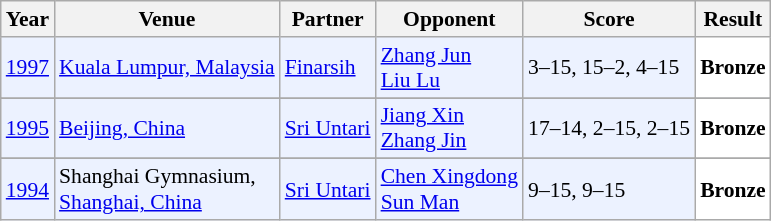<table class="sortable wikitable" style="font-size: 90%;">
<tr>
<th>Year</th>
<th>Venue</th>
<th>Partner</th>
<th>Opponent</th>
<th>Score</th>
<th>Result</th>
</tr>
<tr style="background:#ECF2FF">
<td align="center"><a href='#'>1997</a></td>
<td align="left"><a href='#'>Kuala Lumpur, Malaysia</a></td>
<td align="left"> <a href='#'>Finarsih</a></td>
<td align="left"> <a href='#'>Zhang Jun</a> <br>  <a href='#'>Liu Lu</a></td>
<td align="left">3–15, 15–2, 4–15</td>
<td style="text-align:left; background:white"> <strong>Bronze</strong></td>
</tr>
<tr>
</tr>
<tr style="background:#ECF2FF">
<td align="center"><a href='#'>1995</a></td>
<td align="left"><a href='#'>Beijing, China</a></td>
<td align="left"> <a href='#'>Sri Untari</a></td>
<td align="left"> <a href='#'>Jiang Xin</a> <br>  <a href='#'>Zhang Jin</a></td>
<td align="left">17–14, 2–15, 2–15</td>
<td style="text-align:left; background:white"> <strong>Bronze</strong></td>
</tr>
<tr>
</tr>
<tr style="background:#ECF2FF">
<td align="center"><a href='#'>1994</a></td>
<td align="left">Shanghai Gymnasium,<br><a href='#'>Shanghai, China</a></td>
<td align="left"> <a href='#'>Sri Untari</a></td>
<td align="left"> <a href='#'>Chen Xingdong</a> <br>  <a href='#'>Sun Man</a></td>
<td align="left">9–15, 9–15</td>
<td style="text-align:left; background:white"> <strong>Bronze</strong></td>
</tr>
</table>
